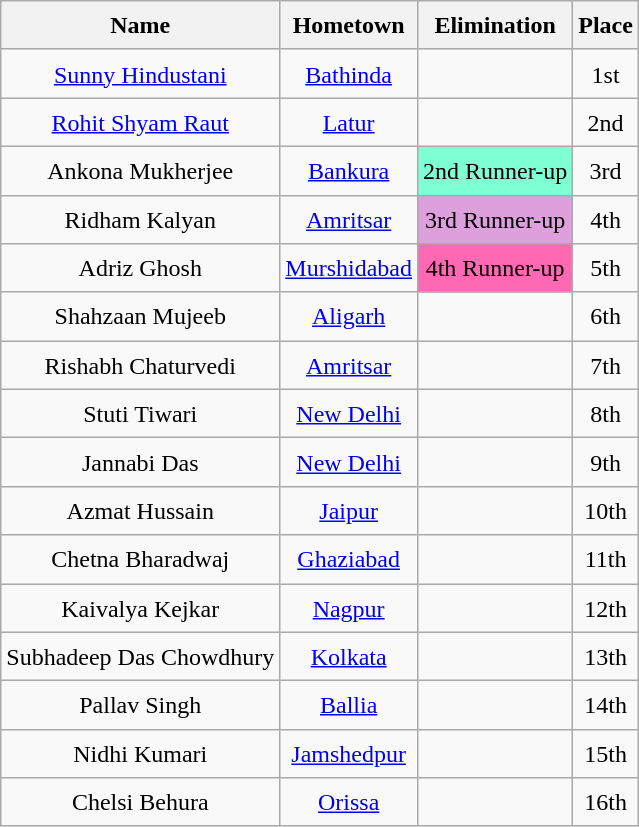<table class="wikitable sortable" style=" text-align:center; line-height:25px; width:auto;">
<tr>
<th>Name</th>
<th>Hometown</th>
<th>Elimination</th>
<th>Place</th>
</tr>
<tr>
<td><a href='#'>Sunny Hindustani</a></td>
<td><a href='#'>Bathinda</a></td>
<td></td>
<td>1st</td>
</tr>
<tr>
<td><a href='#'>Rohit Shyam Raut</a></td>
<td><a href='#'>Latur</a></td>
<td></td>
<td>2nd</td>
</tr>
<tr>
<td>Ankona Mukherjee</td>
<td><a href='#'>Bankura</a></td>
<td style="background:#7FFFD4;">2nd Runner-up</td>
<td>3rd</td>
</tr>
<tr>
<td>Ridham Kalyan</td>
<td><a href='#'>Amritsar</a></td>
<td style="background:#DDA0DD;">3rd Runner-up</td>
<td>4th</td>
</tr>
<tr>
<td>Adriz Ghosh</td>
<td><a href='#'>Murshidabad</a></td>
<td style="background:#FF69B4;">4th Runner-up</td>
<td>5th</td>
</tr>
<tr>
<td>Shahzaan Mujeeb</td>
<td><a href='#'>Aligarh</a></td>
<td></td>
<td>6th</td>
</tr>
<tr>
<td>Rishabh Chaturvedi</td>
<td><a href='#'>Amritsar</a></td>
<td></td>
<td>7th</td>
</tr>
<tr>
<td>Stuti Tiwari</td>
<td><a href='#'>New Delhi</a></td>
<td></td>
<td>8th</td>
</tr>
<tr>
<td>Jannabi Das</td>
<td><a href='#'>New Delhi</a></td>
<td></td>
<td>9th</td>
</tr>
<tr>
<td>Azmat Hussain</td>
<td><a href='#'>Jaipur</a></td>
<td></td>
<td>10th</td>
</tr>
<tr>
<td>Chetna Bharadwaj</td>
<td><a href='#'>Ghaziabad</a></td>
<td></td>
<td>11th</td>
</tr>
<tr>
<td>Kaivalya Kejkar</td>
<td><a href='#'>Nagpur</a></td>
<td></td>
<td>12th</td>
</tr>
<tr>
<td>Subhadeep Das Chowdhury</td>
<td><a href='#'>Kolkata</a></td>
<td></td>
<td>13th</td>
</tr>
<tr>
<td>Pallav Singh</td>
<td><a href='#'>Ballia</a></td>
<td></td>
<td>14th</td>
</tr>
<tr>
<td>Nidhi Kumari</td>
<td><a href='#'>Jamshedpur</a></td>
<td></td>
<td>15th</td>
</tr>
<tr>
<td>Chelsi Behura</td>
<td><a href='#'>Orissa</a></td>
<td></td>
<td>16th</td>
</tr>
</table>
